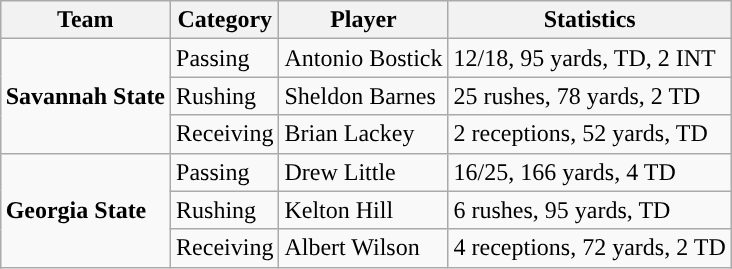<table class="wikitable" style="float: right;">
<tr>
<th>Team</th>
<th>Category</th>
<th>Player</th>
<th>Statistics</th>
</tr>
<tr>
<td rowspan=3><strong>Savannah State</strong></td>
<td>Passing</td>
<td>Antonio Bostick</td>
<td>12/18, 95 yards, TD, 2 INT</td>
</tr>
<tr>
<td>Rushing</td>
<td>Sheldon Barnes</td>
<td>25 rushes, 78 yards, 2 TD</td>
</tr>
<tr>
<td>Receiving</td>
<td>Brian Lackey</td>
<td>2 receptions, 52 yards, TD</td>
</tr>
<tr>
<td rowspan=3><strong>Georgia State</strong></td>
<td>Passing</td>
<td>Drew Little</td>
<td>16/25, 166 yards, 4 TD</td>
</tr>
<tr>
<td>Rushing</td>
<td>Kelton Hill</td>
<td>6 rushes, 95 yards, TD</td>
</tr>
<tr>
<td>Receiving</td>
<td>Albert Wilson</td>
<td>4 receptions, 72 yards, 2 TD</td>
</tr>
</table>
